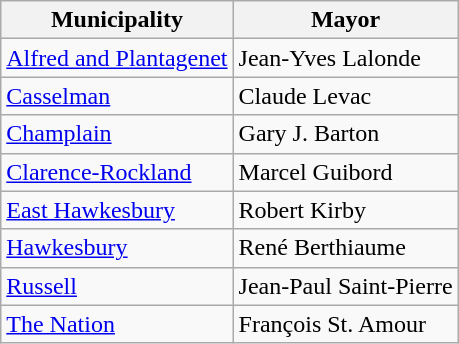<table class="wikitable">
<tr>
<th>Municipality</th>
<th>Mayor</th>
</tr>
<tr>
<td><a href='#'>Alfred and Plantagenet</a></td>
<td>Jean-Yves Lalonde</td>
</tr>
<tr>
<td><a href='#'>Casselman</a></td>
<td>Claude Levac</td>
</tr>
<tr>
<td><a href='#'>Champlain</a></td>
<td>Gary J. Barton</td>
</tr>
<tr>
<td><a href='#'>Clarence-Rockland</a></td>
<td>Marcel Guibord</td>
</tr>
<tr>
<td><a href='#'>East Hawkesbury</a></td>
<td>Robert Kirby</td>
</tr>
<tr>
<td><a href='#'>Hawkesbury</a></td>
<td>René Berthiaume</td>
</tr>
<tr>
<td><a href='#'>Russell</a></td>
<td>Jean-Paul Saint-Pierre</td>
</tr>
<tr>
<td><a href='#'>The Nation</a></td>
<td>François St. Amour</td>
</tr>
</table>
